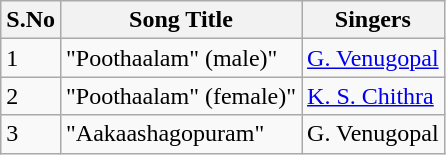<table class="wikitable">
<tr>
<th>S.No</th>
<th>Song Title</th>
<th>Singers</th>
</tr>
<tr>
<td>1</td>
<td>"Poothaalam" (male)"</td>
<td><a href='#'>G. Venugopal</a></td>
</tr>
<tr>
<td>2</td>
<td>"Poothaalam" (female)"</td>
<td><a href='#'>K. S. Chithra</a></td>
</tr>
<tr>
<td>3</td>
<td>"Aakaashagopuram"</td>
<td>G. Venugopal</td>
</tr>
</table>
